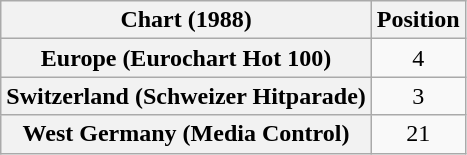<table class="wikitable sortable plainrowheaders" style="text-align:center">
<tr>
<th>Chart (1988)</th>
<th>Position</th>
</tr>
<tr>
<th scope="row">Europe (Eurochart Hot 100)</th>
<td>4</td>
</tr>
<tr>
<th scope="row">Switzerland (Schweizer Hitparade)</th>
<td>3</td>
</tr>
<tr>
<th scope="row">West Germany (Media Control)</th>
<td>21</td>
</tr>
</table>
